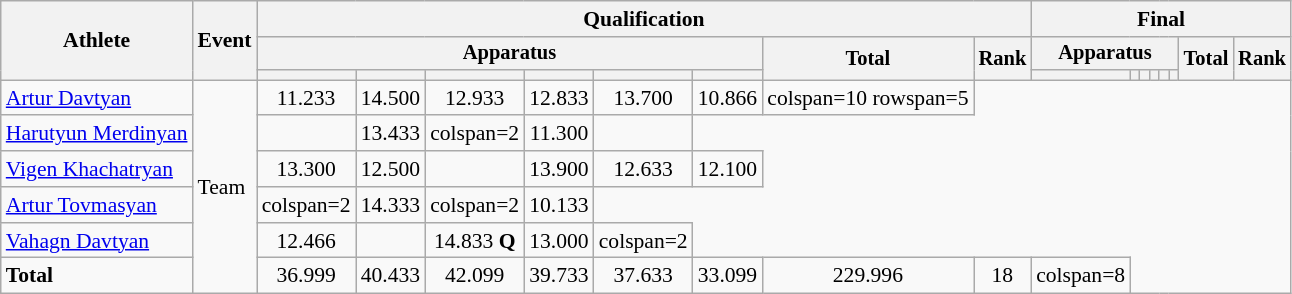<table class="wikitable" style="font-size:90%">
<tr>
<th rowspan=3>Athlete</th>
<th rowspan=3>Event</th>
<th colspan =8>Qualification</th>
<th colspan =8>Final</th>
</tr>
<tr style="font-size:95%">
<th colspan=6>Apparatus</th>
<th rowspan=2>Total</th>
<th rowspan=2>Rank</th>
<th colspan=6>Apparatus</th>
<th rowspan=2>Total</th>
<th rowspan=2>Rank</th>
</tr>
<tr style="font-size:95%">
<th></th>
<th></th>
<th></th>
<th></th>
<th></th>
<th></th>
<th></th>
<th></th>
<th></th>
<th></th>
<th></th>
<th></th>
</tr>
<tr align=center>
<td align=left><a href='#'>Artur Davtyan</a></td>
<td align=left rowspan=6>Team</td>
<td>11.233</td>
<td>14.500</td>
<td>12.933</td>
<td>12.833</td>
<td>13.700</td>
<td>10.866</td>
<td>colspan=10 rowspan=5 </td>
</tr>
<tr align=center>
<td align=left><a href='#'>Harutyun Merdinyan</a></td>
<td></td>
<td>13.433</td>
<td>colspan=2</td>
<td>11.300</td>
<td></td>
</tr>
<tr align=center>
<td align=left><a href='#'>Vigen Khachatryan</a></td>
<td>13.300</td>
<td>12.500</td>
<td></td>
<td>13.900</td>
<td>12.633</td>
<td>12.100</td>
</tr>
<tr align=center>
<td align=left><a href='#'>Artur Tovmasyan</a></td>
<td>colspan=2</td>
<td>14.333</td>
<td>colspan=2</td>
<td>10.133</td>
</tr>
<tr align=center>
<td align=left><a href='#'>Vahagn Davtyan</a></td>
<td>12.466</td>
<td></td>
<td>14.833 <strong>Q</strong></td>
<td>13.000</td>
<td>colspan=2</td>
</tr>
<tr align=center>
<td align=left><strong>Total</strong></td>
<td>36.999</td>
<td>40.433</td>
<td>42.099</td>
<td>39.733</td>
<td>37.633</td>
<td>33.099</td>
<td>229.996</td>
<td>18</td>
<td>colspan=8</td>
</tr>
</table>
